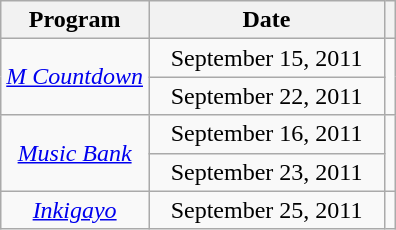<table class="wikitable" style="text-align:center">
<tr>
<th>Program</th>
<th width="150">Date</th>
<th class="unsortable"></th>
</tr>
<tr>
<td rowspan="2"><em><a href='#'>M Countdown</a></em></td>
<td>September 15, 2011</td>
<td rowspan="2"></td>
</tr>
<tr>
<td>September 22, 2011</td>
</tr>
<tr>
<td rowspan="2"><a href='#'><em>Music Bank</em></a></td>
<td>September 16, 2011</td>
<td rowspan="2"></td>
</tr>
<tr>
<td>September 23, 2011</td>
</tr>
<tr>
<td><em><a href='#'>Inkigayo</a></em></td>
<td>September 25, 2011</td>
<td></td>
</tr>
</table>
